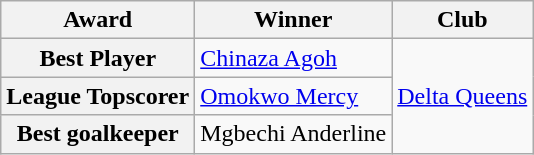<table class="wikitable">
<tr>
<th>Award</th>
<th>Winner</th>
<th>Club</th>
</tr>
<tr>
<th>Best Player</th>
<td><a href='#'>Chinaza Agoh</a></td>
<td rowspan=3><a href='#'>Delta Queens</a></td>
</tr>
<tr>
<th>League Topscorer</th>
<td><a href='#'>Omokwo Mercy</a></td>
</tr>
<tr>
<th>Best goalkeeper</th>
<td>Mgbechi Anderline</td>
</tr>
</table>
